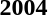<table>
<tr>
<td><strong>2004</strong><br></td>
</tr>
</table>
